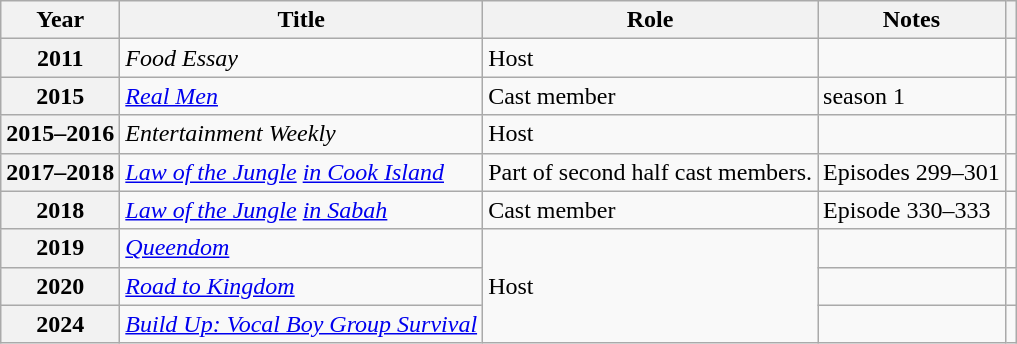<table class="wikitable plainrowheaders">
<tr>
<th scope="col">Year</th>
<th scope="col">Title</th>
<th scope="col">Role</th>
<th scope="col">Notes</th>
<th scope="col"></th>
</tr>
<tr>
<th scope="row">2011</th>
<td><em>Food Essay</em></td>
<td>Host</td>
<td></td>
<td></td>
</tr>
<tr>
<th scope="row">2015</th>
<td><em><a href='#'>Real Men</a></em></td>
<td>Cast member</td>
<td>season 1</td>
<td></td>
</tr>
<tr>
<th scope="row">2015–2016</th>
<td><em>Entertainment Weekly</em></td>
<td>Host</td>
<td></td>
<td></td>
</tr>
<tr>
<th scope="row">2017–2018</th>
<td><em><a href='#'>Law of the Jungle</a> <a href='#'>in Cook Island</a></em></td>
<td>Part of second half cast members.</td>
<td>Episodes 299–301</td>
<td></td>
</tr>
<tr>
<th scope="row">2018</th>
<td><em><a href='#'>Law of the Jungle</a> <a href='#'>in Sabah</a></em></td>
<td>Cast member</td>
<td>Episode 330–333</td>
<td></td>
</tr>
<tr>
<th scope="row">2019</th>
<td><em><a href='#'>Queendom</a></em></td>
<td rowspan="3">Host</td>
<td></td>
<td></td>
</tr>
<tr>
<th scope="row">2020</th>
<td><em><a href='#'>Road to Kingdom</a></em></td>
<td></td>
<td></td>
</tr>
<tr>
<th scope="row">2024</th>
<td><em><a href='#'>Build Up: Vocal Boy Group Survival</a></em></td>
<td></td>
<td></td>
</tr>
</table>
